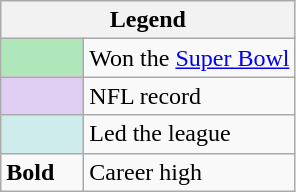<table class="wikitable">
<tr>
<th colspan="2">Legend</th>
</tr>
<tr>
<td style="background:#afe6ba; width:3em;"></td>
<td>Won the <a href='#'>Super Bowl</a></td>
</tr>
<tr>
<td style="background:#e0cef2; width:3em;"></td>
<td>NFL record</td>
</tr>
<tr>
<td style="background:#cfecec; width:3em;"></td>
<td>Led the league</td>
</tr>
<tr>
<td style="width:3em;"><strong>Bold</strong></td>
<td>Career high</td>
</tr>
</table>
